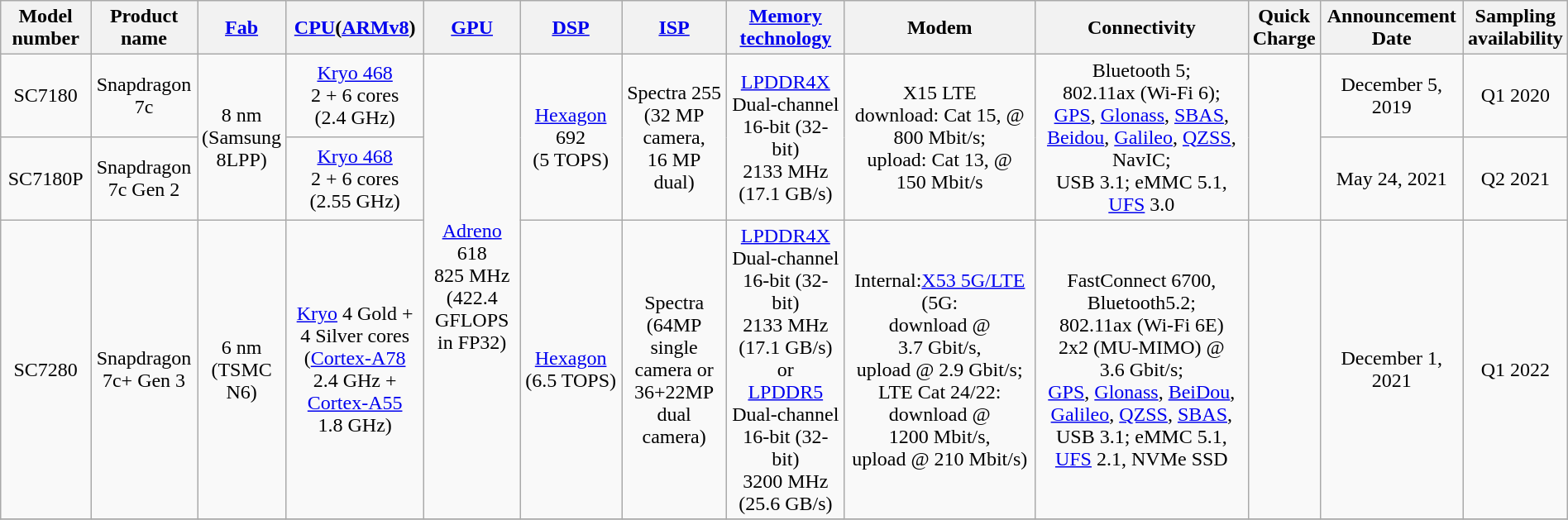<table class="wikitable" style="width:100%; text-align:center">
<tr>
<th>Model number</th>
<th>Product name</th>
<th><a href='#'>Fab</a></th>
<th><a href='#'>CPU</a>(<a href='#'>ARMv8</a>)</th>
<th><a href='#'>GPU</a></th>
<th><a href='#'>DSP</a></th>
<th><a href='#'>ISP</a></th>
<th><a href='#'>Memory<br>technology</a></th>
<th>Modem</th>
<th>Connectivity</th>
<th>Quick<br>Charge</th>
<th>Announcement Date</th>
<th>Sampling<br>availability</th>
</tr>
<tr>
<td>SC7180</td>
<td>Snapdragon 7c</td>
<td rowspan="2">8 nm<br>(Samsung<br>8LPP)</td>
<td><a href='#'>Kryo 468</a><br>2 + 6 cores<br>(2.4 GHz)</td>
<td rowspan="3"><a href='#'>Adreno</a> 618 825 MHz<br>(422.4 GFLOPS<br>in FP32)</td>
<td rowspan="2"><a href='#'>Hexagon</a> 692<br>(5 TOPS)</td>
<td rowspan="2">Spectra 255<br>(32 MP camera, 16 MP dual)</td>
<td rowspan="2"><a href='#'>LPDDR4X</a><br>Dual-channel 16-bit (32-bit)<br>2133 MHz<br>(17.1 GB/s)</td>
<td rowspan="2">X15 LTE<br>download: Cat 15, @ 800 Mbit/s;<br>upload: Cat 13, @ 150 Mbit/s</td>
<td rowspan="2">Bluetooth 5;<br>802.11ax (Wi-Fi 6);<br><a href='#'>GPS</a>, <a href='#'>Glonass</a>, <a href='#'>SBAS</a>, <a href='#'>Beidou</a>, <a href='#'>Galileo</a>, <a href='#'>QZSS</a>, NavIC;<br>USB 3.1; eMMC 5.1, <a href='#'>UFS</a> 3.0</td>
<td rowspan="2"></td>
<td>December 5, 2019</td>
<td>Q1 2020</td>
</tr>
<tr>
<td>SC7180P</td>
<td>Snapdragon<br>7c Gen 2</td>
<td><a href='#'>Kryo 468</a><br>2 + 6 cores<br>(2.55 GHz)</td>
<td>May 24, 2021</td>
<td>Q2 2021</td>
</tr>
<tr>
<td>SC7280</td>
<td>Snapdragon<br>7c+ Gen 3</td>
<td>6 nm<br>(TSMC<br>N6)</td>
<td><a href='#'>Kryo</a> 4 Gold +<br>4 Silver cores<br>(<a href='#'>Cortex-A78</a> 2.4 GHz +<br><a href='#'>Cortex-A55</a> 1.8 GHz)</td>
<td><a href='#'>Hexagon</a><br>(6.5 TOPS)</td>
<td>Spectra<br>(64MP single camera or<br>36+22MP dual camera)</td>
<td><a href='#'>LPDDR4X</a><br>Dual-channel 16-bit (32-bit)<br>2133 MHz (17.1 GB/s) or<br><a href='#'>LPDDR5</a><br>Dual-channel 16-bit (32-bit)<br>3200 MHz (25.6 GB/s)</td>
<td>Internal:<a href='#'>X53 5G/LTE</a> (5G:<br>download @ 3.7 Gbit/s,<br>upload @ 2.9 Gbit/s;<br>LTE Cat 24/22:<br>download @ 1200 Mbit/s,<br>upload @ 210 Mbit/s)</td>
<td>FastConnect 6700,<br>Bluetooth5.2;<br>802.11ax (Wi-Fi 6E)<br>2x2 (MU-MIMO) @ 3.6 Gbit/s; <br><a href='#'>GPS</a>, <a href='#'>Glonass</a>, <a href='#'>BeiDou</a>, <a href='#'>Galileo</a>, <a href='#'>QZSS</a>, <a href='#'>SBAS</a>, <br>USB 3.1; eMMC 5.1, <a href='#'>UFS</a> 2.1, NVMe SSD</td>
<td></td>
<td>December 1, 2021</td>
<td>Q1 2022</td>
</tr>
<tr>
</tr>
</table>
